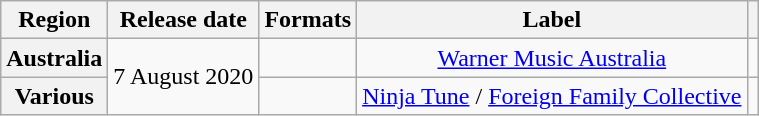<table class="wikitable plainrowheaders" style="text-align:center;">
<tr>
<th>Region</th>
<th>Release date</th>
<th>Formats</th>
<th>Label</th>
<th></th>
</tr>
<tr>
<th scope="row">Australia</th>
<td rowspan="2">7 August 2020</td>
<td></td>
<td><a href='#'>Warner Music Australia</a></td>
<td></td>
</tr>
<tr>
<th scope="row">Various</th>
<td></td>
<td><a href='#'>Ninja Tune</a> / <a href='#'>Foreign Family Collective</a></td>
<td></td>
</tr>
</table>
